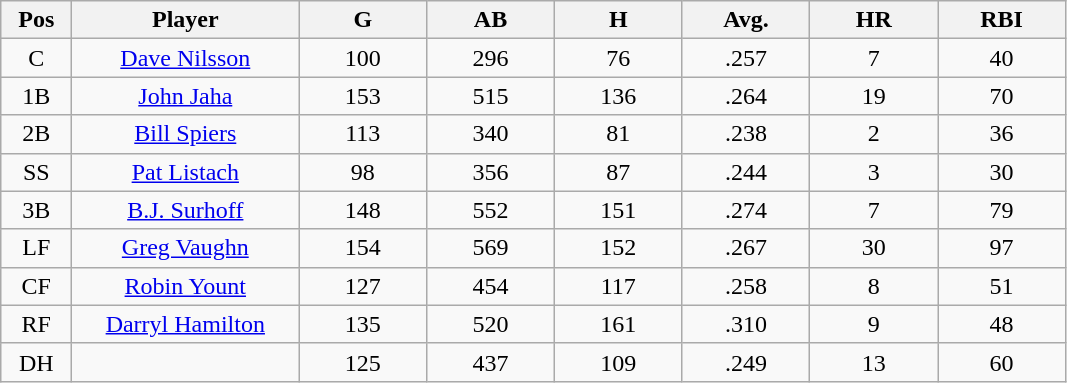<table class="wikitable sortable">
<tr>
<th bgcolor="#DDDDFF" width="5%">Pos</th>
<th bgcolor="#DDDDFF" width="16%">Player</th>
<th bgcolor="#DDDDFF" width="9%">G</th>
<th bgcolor="#DDDDFF" width="9%">AB</th>
<th bgcolor="#DDDDFF" width="9%">H</th>
<th bgcolor="#DDDDFF" width="9%">Avg.</th>
<th bgcolor="#DDDDFF" width="9%">HR</th>
<th bgcolor="#DDDDFF" width="9%">RBI</th>
</tr>
<tr align="center">
<td>C</td>
<td><a href='#'>Dave Nilsson</a></td>
<td>100</td>
<td>296</td>
<td>76</td>
<td>.257</td>
<td>7</td>
<td>40</td>
</tr>
<tr align=center>
<td>1B</td>
<td><a href='#'>John Jaha</a></td>
<td>153</td>
<td>515</td>
<td>136</td>
<td>.264</td>
<td>19</td>
<td>70</td>
</tr>
<tr align=center>
<td>2B</td>
<td><a href='#'>Bill Spiers</a></td>
<td>113</td>
<td>340</td>
<td>81</td>
<td>.238</td>
<td>2</td>
<td>36</td>
</tr>
<tr align=center>
<td>SS</td>
<td><a href='#'>Pat Listach</a></td>
<td>98</td>
<td>356</td>
<td>87</td>
<td>.244</td>
<td>3</td>
<td>30</td>
</tr>
<tr align=center>
<td>3B</td>
<td><a href='#'>B.J. Surhoff</a></td>
<td>148</td>
<td>552</td>
<td>151</td>
<td>.274</td>
<td>7</td>
<td>79</td>
</tr>
<tr align=center>
<td>LF</td>
<td><a href='#'>Greg Vaughn</a></td>
<td>154</td>
<td>569</td>
<td>152</td>
<td>.267</td>
<td>30</td>
<td>97</td>
</tr>
<tr align=center>
<td>CF</td>
<td><a href='#'>Robin Yount</a></td>
<td>127</td>
<td>454</td>
<td>117</td>
<td>.258</td>
<td>8</td>
<td>51</td>
</tr>
<tr align=center>
<td>RF</td>
<td><a href='#'>Darryl Hamilton</a></td>
<td>135</td>
<td>520</td>
<td>161</td>
<td>.310</td>
<td>9</td>
<td>48</td>
</tr>
<tr align=center>
<td>DH</td>
<td></td>
<td>125</td>
<td>437</td>
<td>109</td>
<td>.249</td>
<td>13</td>
<td>60</td>
</tr>
</table>
